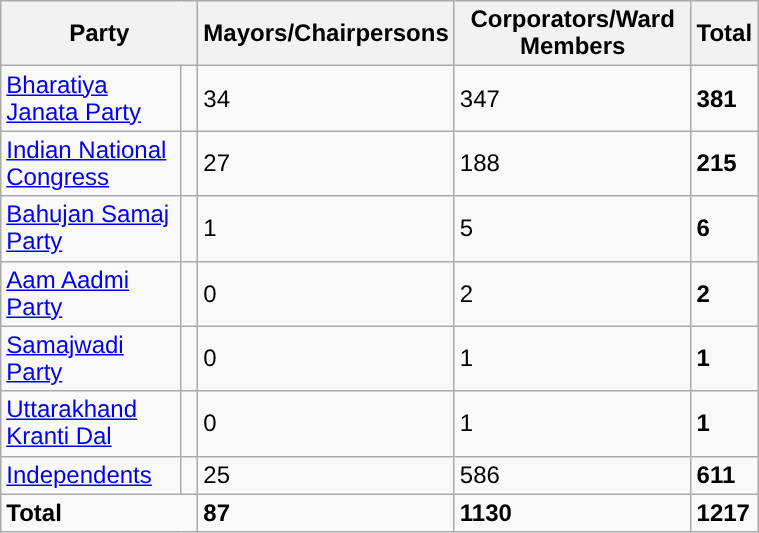<table width="40%" cellpadding="2" cellspacing="0" border="1" style="border-collapse: collapse; border: 2px black; font-size: x-big; font-family: arial" class="wikitable sortable">
<tr>
<th colspan=2>Party</th>
<th>Mayors/Chairpersons</th>
<th>Corporators/Ward Members</th>
<th>Total</th>
</tr>
<tr>
<td><a href='#'>Bharatiya Janata Party</a></td>
<td width="4px" style="background-color: "></td>
<td>34</td>
<td>347</td>
<td><strong>381</strong></td>
</tr>
<tr>
<td><a href='#'>Indian National Congress</a></td>
<td width="4px" style="background-color: "></td>
<td>27</td>
<td>188</td>
<td><strong>215</strong></td>
</tr>
<tr>
<td><a href='#'>Bahujan Samaj Party</a></td>
<td width="4px" style="background-color: "></td>
<td>1</td>
<td>5</td>
<td><strong>6</strong></td>
</tr>
<tr>
<td><a href='#'>Aam Aadmi Party</a></td>
<td width="4px" style="background-color: "></td>
<td>0</td>
<td>2</td>
<td><strong>2</strong></td>
</tr>
<tr>
<td><a href='#'>Samajwadi Party</a></td>
<td width="4px" style="background-color: "></td>
<td>0</td>
<td>1</td>
<td><strong>1</strong></td>
</tr>
<tr>
<td><a href='#'>Uttarakhand Kranti Dal</a></td>
<td width="4px" style="background-color: "></td>
<td>0</td>
<td>1</td>
<td><strong>1</strong></td>
</tr>
<tr>
<td><a href='#'>Independents</a></td>
<td width="4px" style="background-color: "></td>
<td>25</td>
<td>586</td>
<td><strong>611</strong></td>
</tr>
<tr>
<td colspan=2><strong>Total</strong></td>
<td><strong>87</strong></td>
<td><strong>1130</strong></td>
<td><strong>1217</strong></td>
</tr>
</table>
